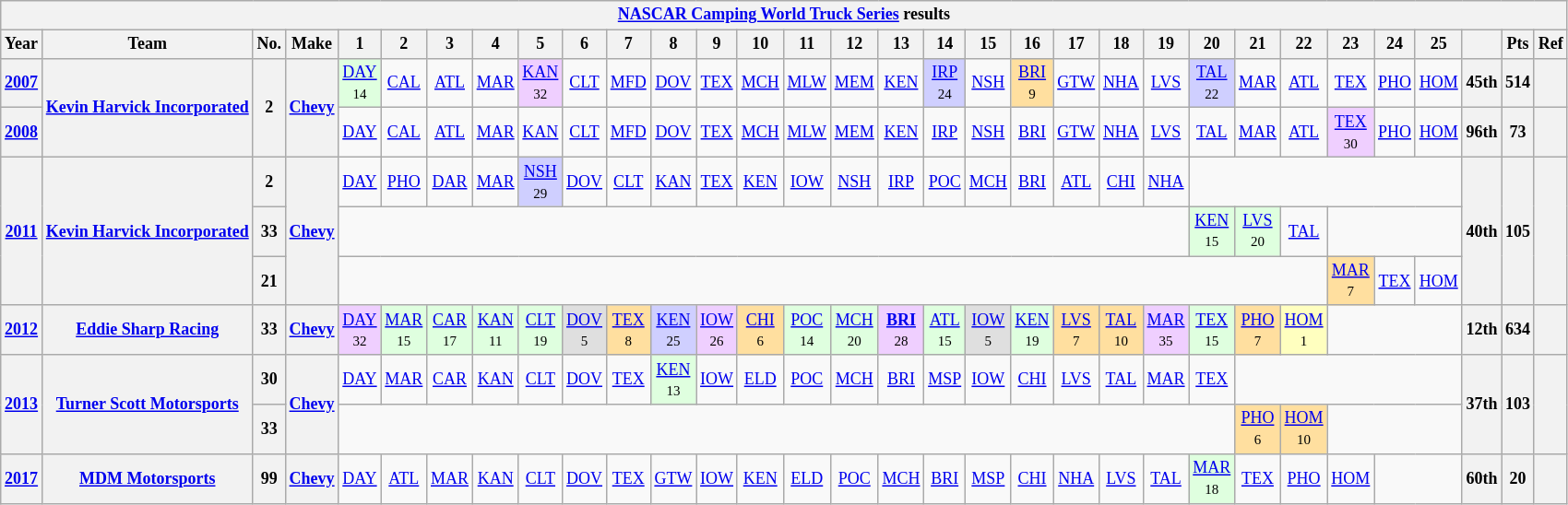<table class="wikitable" style="text-align:center; font-size:75%">
<tr>
<th colspan=45><a href='#'>NASCAR Camping World Truck Series</a> results</th>
</tr>
<tr>
<th>Year</th>
<th>Team</th>
<th>No.</th>
<th>Make</th>
<th>1</th>
<th>2</th>
<th>3</th>
<th>4</th>
<th>5</th>
<th>6</th>
<th>7</th>
<th>8</th>
<th>9</th>
<th>10</th>
<th>11</th>
<th>12</th>
<th>13</th>
<th>14</th>
<th>15</th>
<th>16</th>
<th>17</th>
<th>18</th>
<th>19</th>
<th>20</th>
<th>21</th>
<th>22</th>
<th>23</th>
<th>24</th>
<th>25</th>
<th></th>
<th>Pts</th>
<th>Ref</th>
</tr>
<tr>
<th><a href='#'>2007</a></th>
<th rowspan=2><a href='#'>Kevin Harvick Incorporated</a></th>
<th rowspan=2>2</th>
<th rowspan=2><a href='#'>Chevy</a></th>
<td style="background:#DFFFDF;"><a href='#'>DAY</a><br><small>14</small></td>
<td><a href='#'>CAL</a></td>
<td><a href='#'>ATL</a></td>
<td><a href='#'>MAR</a></td>
<td style="background:#EFCFFF;"><a href='#'>KAN</a><br><small>32</small></td>
<td><a href='#'>CLT</a></td>
<td><a href='#'>MFD</a></td>
<td><a href='#'>DOV</a></td>
<td><a href='#'>TEX</a></td>
<td><a href='#'>MCH</a></td>
<td><a href='#'>MLW</a></td>
<td><a href='#'>MEM</a></td>
<td><a href='#'>KEN</a></td>
<td style="background:#CFCFFF;"><a href='#'>IRP</a><br><small>24</small></td>
<td><a href='#'>NSH</a></td>
<td style="background:#FFDF9F;"><a href='#'>BRI</a><br><small>9</small></td>
<td><a href='#'>GTW</a></td>
<td><a href='#'>NHA</a></td>
<td><a href='#'>LVS</a></td>
<td style="background:#CFCFFF;"><a href='#'>TAL</a><br><small>22</small></td>
<td><a href='#'>MAR</a></td>
<td><a href='#'>ATL</a></td>
<td><a href='#'>TEX</a></td>
<td><a href='#'>PHO</a></td>
<td><a href='#'>HOM</a></td>
<th>45th</th>
<th>514</th>
<th></th>
</tr>
<tr>
<th><a href='#'>2008</a></th>
<td><a href='#'>DAY</a></td>
<td><a href='#'>CAL</a></td>
<td><a href='#'>ATL</a></td>
<td><a href='#'>MAR</a></td>
<td><a href='#'>KAN</a></td>
<td><a href='#'>CLT</a></td>
<td><a href='#'>MFD</a></td>
<td><a href='#'>DOV</a></td>
<td><a href='#'>TEX</a></td>
<td><a href='#'>MCH</a></td>
<td><a href='#'>MLW</a></td>
<td><a href='#'>MEM</a></td>
<td><a href='#'>KEN</a></td>
<td><a href='#'>IRP</a></td>
<td><a href='#'>NSH</a></td>
<td><a href='#'>BRI</a></td>
<td><a href='#'>GTW</a></td>
<td><a href='#'>NHA</a></td>
<td><a href='#'>LVS</a></td>
<td><a href='#'>TAL</a></td>
<td><a href='#'>MAR</a></td>
<td><a href='#'>ATL</a></td>
<td style="background:#EFCFFF;"><a href='#'>TEX</a><br><small>30</small></td>
<td><a href='#'>PHO</a></td>
<td><a href='#'>HOM</a></td>
<th>96th</th>
<th>73</th>
<th></th>
</tr>
<tr>
<th rowspan=3><a href='#'>2011</a></th>
<th rowspan=3><a href='#'>Kevin Harvick Incorporated</a></th>
<th>2</th>
<th rowspan=3><a href='#'>Chevy</a></th>
<td><a href='#'>DAY</a></td>
<td><a href='#'>PHO</a></td>
<td><a href='#'>DAR</a></td>
<td><a href='#'>MAR</a></td>
<td style="background:#CFCFFF;"><a href='#'>NSH</a><br><small>29</small></td>
<td><a href='#'>DOV</a></td>
<td><a href='#'>CLT</a></td>
<td><a href='#'>KAN</a></td>
<td><a href='#'>TEX</a></td>
<td><a href='#'>KEN</a></td>
<td><a href='#'>IOW</a></td>
<td><a href='#'>NSH</a></td>
<td><a href='#'>IRP</a></td>
<td><a href='#'>POC</a></td>
<td><a href='#'>MCH</a></td>
<td><a href='#'>BRI</a></td>
<td><a href='#'>ATL</a></td>
<td><a href='#'>CHI</a></td>
<td><a href='#'>NHA</a></td>
<td colspan=6></td>
<th rowspan=3>40th</th>
<th rowspan=3>105</th>
<th rowspan=3></th>
</tr>
<tr>
<th>33</th>
<td colspan=19></td>
<td style="background:#DFFFDF;"><a href='#'>KEN</a><br><small>15</small></td>
<td style="background:#DFFFDF;"><a href='#'>LVS</a><br><small>20</small></td>
<td><a href='#'>TAL</a></td>
<td colspan=3></td>
</tr>
<tr>
<th>21</th>
<td colspan=22></td>
<td style="background:#FFDF9F;"><a href='#'>MAR</a><br><small>7</small></td>
<td><a href='#'>TEX</a></td>
<td><a href='#'>HOM</a></td>
</tr>
<tr>
<th><a href='#'>2012</a></th>
<th><a href='#'>Eddie Sharp Racing</a></th>
<th>33</th>
<th><a href='#'>Chevy</a></th>
<td style="background:#EFCFFF;"><a href='#'>DAY</a><br><small>32</small></td>
<td style="background:#DFFFDF;"><a href='#'>MAR</a><br><small>15</small></td>
<td style="background:#DFFFDF;"><a href='#'>CAR</a><br><small>17</small></td>
<td style="background:#DFFFDF;"><a href='#'>KAN</a><br><small>11</small></td>
<td style="background:#DFFFDF;"><a href='#'>CLT</a><br><small>19</small></td>
<td style="background:#DFDFDF;"><a href='#'>DOV</a><br><small>5</small></td>
<td style="background:#FFDF9F;"><a href='#'>TEX</a><br><small>8</small></td>
<td style="background:#CFCFFF;"><a href='#'>KEN</a><br><small>25</small></td>
<td style="background:#EFCFFF;"><a href='#'>IOW</a><br><small>26</small></td>
<td style="background:#FFDF9F;"><a href='#'>CHI</a><br><small>6</small></td>
<td style="background:#DFFFDF;"><a href='#'>POC</a><br><small>14</small></td>
<td style="background:#DFFFDF;"><a href='#'>MCH</a><br><small>20</small></td>
<td style="background:#EFCFFF;"><strong><a href='#'>BRI</a></strong><br><small>28</small></td>
<td style="background:#DFFFDF;"><a href='#'>ATL</a><br><small>15</small></td>
<td style="background:#DFDFDF;"><a href='#'>IOW</a><br><small>5</small></td>
<td style="background:#DFFFDF;"><a href='#'>KEN</a><br><small>19</small></td>
<td style="background:#FFDF9F;"><a href='#'>LVS</a><br><small>7</small></td>
<td style="background:#FFDF9F;"><a href='#'>TAL</a><br><small>10</small></td>
<td style="background:#EFCFFF;"><a href='#'>MAR</a><br><small>35</small></td>
<td style="background:#DFFFDF;"><a href='#'>TEX</a><br><small>15</small></td>
<td style="background:#FFDF9F;"><a href='#'>PHO</a><br><small>7</small></td>
<td style="background:#FFFFBF;"><a href='#'>HOM</a><br><small>1</small></td>
<td colspan=3></td>
<th>12th</th>
<th>634</th>
<th></th>
</tr>
<tr>
<th rowspan=2><a href='#'>2013</a></th>
<th rowspan=2><a href='#'>Turner Scott Motorsports</a></th>
<th>30</th>
<th rowspan=2><a href='#'>Chevy</a></th>
<td><a href='#'>DAY</a></td>
<td><a href='#'>MAR</a></td>
<td><a href='#'>CAR</a></td>
<td><a href='#'>KAN</a></td>
<td><a href='#'>CLT</a></td>
<td><a href='#'>DOV</a></td>
<td><a href='#'>TEX</a></td>
<td style="background:#DFFFDF;"><a href='#'>KEN</a><br><small>13</small></td>
<td><a href='#'>IOW</a></td>
<td><a href='#'>ELD</a></td>
<td><a href='#'>POC</a></td>
<td><a href='#'>MCH</a></td>
<td><a href='#'>BRI</a></td>
<td><a href='#'>MSP</a></td>
<td><a href='#'>IOW</a></td>
<td><a href='#'>CHI</a></td>
<td><a href='#'>LVS</a></td>
<td><a href='#'>TAL</a></td>
<td><a href='#'>MAR</a></td>
<td><a href='#'>TEX</a></td>
<td colspan=5></td>
<th rowspan=2>37th</th>
<th rowspan=2>103</th>
<th rowspan=2></th>
</tr>
<tr>
<th>33</th>
<td colspan=20></td>
<td style="background:#FFDF9F;"><a href='#'>PHO</a><br><small>6</small></td>
<td style="background:#FFDF9F;"><a href='#'>HOM</a><br><small>10</small></td>
<td colspan=3></td>
</tr>
<tr>
<th><a href='#'>2017</a></th>
<th><a href='#'>MDM Motorsports</a></th>
<th>99</th>
<th><a href='#'>Chevy</a></th>
<td><a href='#'>DAY</a></td>
<td><a href='#'>ATL</a></td>
<td><a href='#'>MAR</a></td>
<td><a href='#'>KAN</a></td>
<td><a href='#'>CLT</a></td>
<td><a href='#'>DOV</a></td>
<td><a href='#'>TEX</a></td>
<td><a href='#'>GTW</a></td>
<td><a href='#'>IOW</a></td>
<td><a href='#'>KEN</a></td>
<td><a href='#'>ELD</a></td>
<td><a href='#'>POC</a></td>
<td><a href='#'>MCH</a></td>
<td><a href='#'>BRI</a></td>
<td><a href='#'>MSP</a></td>
<td><a href='#'>CHI</a></td>
<td><a href='#'>NHA</a></td>
<td><a href='#'>LVS</a></td>
<td><a href='#'>TAL</a></td>
<td style="background:#DFFFDF;"><a href='#'>MAR</a><br><small>18</small></td>
<td><a href='#'>TEX</a></td>
<td><a href='#'>PHO</a></td>
<td><a href='#'>HOM</a></td>
<td colspan=2></td>
<th>60th</th>
<th>20</th>
<th></th>
</tr>
</table>
